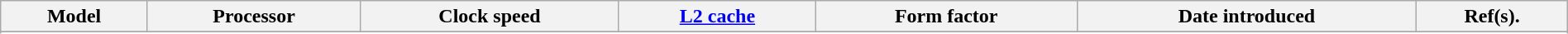<table class="wikitable sortable" style="width:100%">
<tr>
<th>Model</th>
<th>Processor</th>
<th>Clock speed<br></th>
<th><a href='#'>L2 cache</a><br></th>
<th>Form factor</th>
<th>Date introduced</th>
<th>Ref(s).</th>
</tr>
<tr>
</tr>
<tr>
</tr>
<tr>
</tr>
<tr>
</tr>
<tr>
</tr>
<tr>
</tr>
<tr>
</tr>
<tr>
</tr>
<tr>
</tr>
<tr>
</tr>
<tr>
</tr>
<tr>
</tr>
<tr>
</tr>
<tr>
</tr>
<tr>
</tr>
<tr>
</tr>
<tr>
</tr>
<tr>
</tr>
<tr>
</tr>
<tr>
</tr>
<tr>
</tr>
<tr>
</tr>
<tr>
</tr>
<tr>
</tr>
<tr>
</tr>
<tr>
</tr>
<tr>
</tr>
<tr>
</tr>
<tr>
</tr>
<tr>
</tr>
<tr>
</tr>
<tr>
</tr>
<tr>
</tr>
<tr>
</tr>
<tr>
</tr>
<tr>
</tr>
<tr>
</tr>
<tr>
</tr>
<tr>
</tr>
<tr>
</tr>
<tr>
</tr>
<tr>
</tr>
<tr>
</tr>
<tr>
</tr>
<tr>
</tr>
<tr>
</tr>
<tr>
</tr>
<tr>
</tr>
<tr>
</tr>
<tr>
</tr>
<tr>
</tr>
<tr>
</tr>
<tr>
</tr>
<tr>
</tr>
<tr>
</tr>
<tr>
</tr>
<tr>
</tr>
<tr>
</tr>
<tr>
</tr>
<tr>
</tr>
<tr>
</tr>
<tr>
</tr>
<tr>
</tr>
</table>
